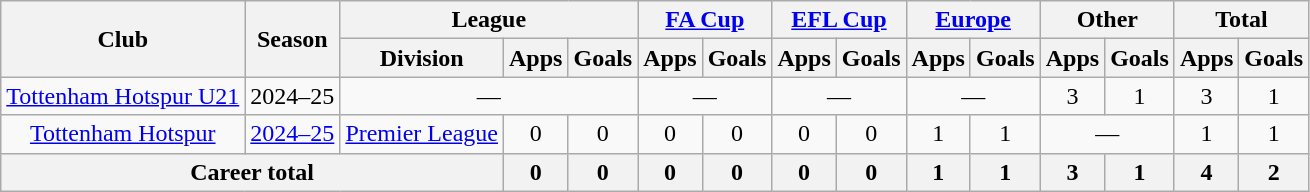<table class="wikitable" style="text-align: center;">
<tr>
<th rowspan="2">Club</th>
<th rowspan="2">Season</th>
<th colspan="3">League</th>
<th colspan="2"><a href='#'>FA Cup</a></th>
<th colspan="2"><a href='#'>EFL Cup</a></th>
<th colspan="2"><a href='#'>Europe</a></th>
<th colspan="2">Other</th>
<th colspan="2">Total</th>
</tr>
<tr>
<th>Division</th>
<th>Apps</th>
<th>Goals</th>
<th>Apps</th>
<th>Goals</th>
<th>Apps</th>
<th>Goals</th>
<th>Apps</th>
<th>Goals</th>
<th>Apps</th>
<th>Goals</th>
<th>Apps</th>
<th>Goals</th>
</tr>
<tr>
<td><a href='#'>Tottenham Hotspur U21</a></td>
<td>2024–25</td>
<td colspan="3">—</td>
<td colspan="2">—</td>
<td colspan="2">—</td>
<td colspan="2">—</td>
<td>3</td>
<td>1</td>
<td>3</td>
<td>1</td>
</tr>
<tr>
<td><a href='#'>Tottenham Hotspur</a></td>
<td><a href='#'>2024–25</a></td>
<td><a href='#'>Premier League</a></td>
<td>0</td>
<td>0</td>
<td>0</td>
<td>0</td>
<td>0</td>
<td>0</td>
<td>1</td>
<td>1</td>
<td colspan="2">—</td>
<td>1</td>
<td>1</td>
</tr>
<tr>
<th colspan="3">Career total</th>
<th>0</th>
<th>0</th>
<th>0</th>
<th>0</th>
<th>0</th>
<th>0</th>
<th>1</th>
<th>1</th>
<th>3</th>
<th>1</th>
<th>4</th>
<th>2</th>
</tr>
</table>
